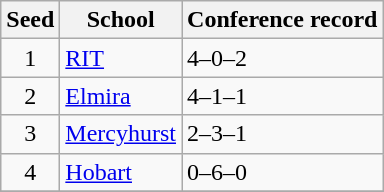<table class="wikitable">
<tr>
<th>Seed</th>
<th>School</th>
<th>Conference record</th>
</tr>
<tr>
<td align=center>1</td>
<td><a href='#'>RIT</a></td>
<td>4–0–2</td>
</tr>
<tr>
<td align=center>2</td>
<td><a href='#'>Elmira</a></td>
<td>4–1–1</td>
</tr>
<tr>
<td align=center>3</td>
<td><a href='#'>Mercyhurst</a></td>
<td>2–3–1</td>
</tr>
<tr>
<td align=center>4</td>
<td><a href='#'>Hobart</a></td>
<td>0–6–0</td>
</tr>
<tr>
</tr>
</table>
